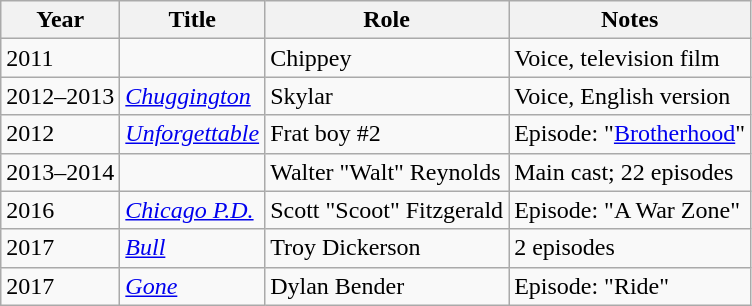<table class="wikitable sortable">
<tr>
<th>Year</th>
<th>Title</th>
<th>Role</th>
<th class="unsortable">Notes</th>
</tr>
<tr>
<td>2011</td>
<td><em></em></td>
<td>Chippey</td>
<td>Voice, television film</td>
</tr>
<tr>
<td>2012–2013</td>
<td><em><a href='#'>Chuggington</a></em></td>
<td>Skylar</td>
<td>Voice, English version</td>
</tr>
<tr>
<td>2012</td>
<td><em><a href='#'>Unforgettable</a></em></td>
<td>Frat boy #2</td>
<td>Episode: "<a href='#'>Brotherhood</a>"</td>
</tr>
<tr>
<td>2013–2014</td>
<td><em></em></td>
<td>Walter "Walt" Reynolds</td>
<td>Main cast; 22 episodes</td>
</tr>
<tr>
<td>2016</td>
<td><em><a href='#'>Chicago P.D.</a></em></td>
<td>Scott "Scoot" Fitzgerald</td>
<td>Episode: "A War Zone"</td>
</tr>
<tr>
<td>2017</td>
<td><em><a href='#'>Bull</a></em></td>
<td>Troy Dickerson</td>
<td>2 episodes</td>
</tr>
<tr>
<td>2017</td>
<td><em><a href='#'>Gone</a></em></td>
<td>Dylan Bender</td>
<td>Episode: "Ride"</td>
</tr>
</table>
